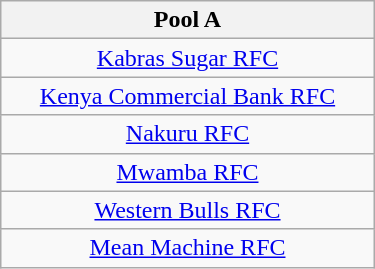<table class="wikitable" width="250" style="text-align: center;">
<tr>
<th>Pool A</th>
</tr>
<tr>
<td><a href='#'>Kabras Sugar RFC</a></td>
</tr>
<tr>
<td><a href='#'>Kenya Commercial Bank RFC</a></td>
</tr>
<tr>
<td><a href='#'>Nakuru RFC</a></td>
</tr>
<tr>
<td><a href='#'>Mwamba RFC</a></td>
</tr>
<tr>
<td><a href='#'>Western Bulls RFC</a></td>
</tr>
<tr>
<td><a href='#'>Mean Machine RFC</a></td>
</tr>
</table>
